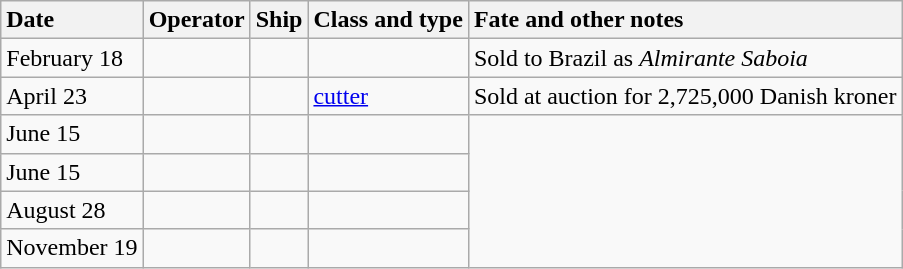<table class="wikitable nowraplinks">
<tr>
<th style="text-align: left;">Date</th>
<th style="text-align: left;">Operator</th>
<th style="text-align: left;">Ship</th>
<th style="text-align: left;">Class and type</th>
<th style="text-align: left;">Fate and other notes</th>
</tr>
<tr ---->
<td>February 18</td>
<td></td>
<td><strong></strong></td>
<td></td>
<td>Sold to Brazil as <em>Almirante Saboia</em></td>
</tr>
<tr ---->
<td>April 23</td>
<td></td>
<td><strong></strong></td>
<td> <a href='#'>cutter</a></td>
<td>Sold at auction for 2,725,000 Danish kroner </td>
</tr>
<tr ---->
<td>June 15</td>
<td></td>
<td><strong></strong></td>
<td></td>
</tr>
<tr ---->
<td>June 15</td>
<td></td>
<td><strong></strong></td>
<td></td>
</tr>
<tr ---->
<td>August 28</td>
<td></td>
<td><strong></strong></td>
<td></td>
</tr>
<tr ---->
<td>November 19</td>
<td></td>
<td><strong></strong></td>
<td></td>
</tr>
</table>
